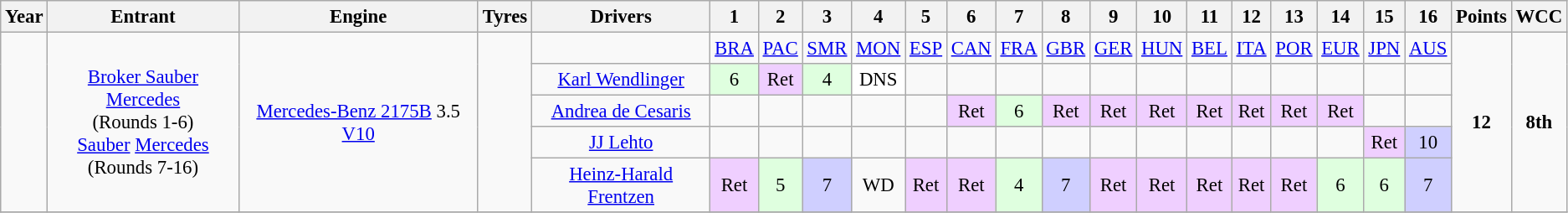<table class="wikitable" style="text-align:center; font-size:95%">
<tr>
<th>Year</th>
<th>Entrant</th>
<th>Engine</th>
<th>Tyres</th>
<th>Drivers</th>
<th>1</th>
<th>2</th>
<th>3</th>
<th>4</th>
<th>5</th>
<th>6</th>
<th>7</th>
<th>8</th>
<th>9</th>
<th>10</th>
<th>11</th>
<th>12</th>
<th>13</th>
<th>14</th>
<th>15</th>
<th>16</th>
<th>Points</th>
<th>WCC</th>
</tr>
<tr>
<td rowspan="5"></td>
<td rowspan="5"><a href='#'>Broker Sauber</a> <a href='#'>Mercedes</a><br>(Rounds 1-6)<br><a href='#'>Sauber</a> <a href='#'>Mercedes</a><br>(Rounds 7-16)</td>
<td rowspan="5"><a href='#'>Mercedes-Benz 2175B</a> 3.5 <a href='#'>V10</a></td>
<td rowspan="5"></td>
<td></td>
<td><a href='#'>BRA</a></td>
<td><a href='#'>PAC</a></td>
<td><a href='#'>SMR</a></td>
<td><a href='#'>MON</a></td>
<td><a href='#'>ESP</a></td>
<td><a href='#'>CAN</a></td>
<td><a href='#'>FRA</a></td>
<td><a href='#'>GBR</a></td>
<td><a href='#'>GER</a></td>
<td><a href='#'>HUN</a></td>
<td><a href='#'>BEL</a></td>
<td><a href='#'>ITA</a></td>
<td><a href='#'>POR</a></td>
<td><a href='#'>EUR</a></td>
<td><a href='#'>JPN</a></td>
<td><a href='#'>AUS</a></td>
<td rowspan="5"><strong>12</strong></td>
<td rowspan="5"><strong>8th</strong></td>
</tr>
<tr>
<td> <a href='#'>Karl Wendlinger</a></td>
<td style="background:#dfffdf;">6</td>
<td style="background:#efcfff;">Ret</td>
<td style="background:#dfffdf;">4</td>
<td style="background:white;">DNS</td>
<td></td>
<td></td>
<td></td>
<td></td>
<td></td>
<td></td>
<td></td>
<td></td>
<td></td>
<td></td>
<td></td>
<td></td>
</tr>
<tr>
<td> <a href='#'>Andrea de Cesaris</a></td>
<td></td>
<td></td>
<td></td>
<td></td>
<td></td>
<td style="background:#EFCFFF;">Ret</td>
<td style="background:#DFFFDF;">6</td>
<td style="background:#EFCFFF;">Ret</td>
<td style="background:#EFCFFF;">Ret</td>
<td style="background:#EFCFFF;">Ret</td>
<td style="background:#EFCFFF;">Ret</td>
<td style="background:#EFCFFF;">Ret</td>
<td style="background:#EFCFFF;">Ret</td>
<td style="background:#EFCFFF;">Ret</td>
<td></td>
<td></td>
</tr>
<tr>
<td> <a href='#'>JJ Lehto</a></td>
<td></td>
<td></td>
<td></td>
<td></td>
<td></td>
<td></td>
<td></td>
<td></td>
<td></td>
<td></td>
<td></td>
<td></td>
<td></td>
<td></td>
<td style="background:#efcfff;">Ret</td>
<td style="background:#cfcfff;">10</td>
</tr>
<tr>
<td> <a href='#'>Heinz-Harald Frentzen</a></td>
<td style="background:#efcfff;">Ret</td>
<td style="background:#dfffdf;">5</td>
<td style="background:#cfcfff;">7</td>
<td>WD</td>
<td style="background:#efcfff;">Ret</td>
<td style="background:#efcfff;">Ret</td>
<td style="background:#dfffdf;">4</td>
<td style="background:#cfcfff;">7</td>
<td style="background:#efcfff;">Ret</td>
<td style="background:#efcfff;">Ret</td>
<td style="background:#efcfff;">Ret</td>
<td style="background:#efcfff;">Ret</td>
<td style="background:#efcfff;">Ret</td>
<td style="background:#dfffdf;">6</td>
<td style="background:#dfffdf;">6</td>
<td style="background:#cfcfff;">7</td>
</tr>
<tr>
</tr>
</table>
